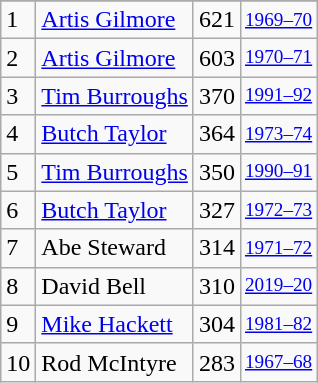<table class="wikitable">
<tr>
</tr>
<tr>
<td>1</td>
<td><a href='#'>Artis Gilmore</a></td>
<td>621</td>
<td style="font-size:80%;"><a href='#'>1969–70</a></td>
</tr>
<tr>
<td>2</td>
<td><a href='#'>Artis Gilmore</a></td>
<td>603</td>
<td style="font-size:80%;"><a href='#'>1970–71</a></td>
</tr>
<tr>
<td>3</td>
<td><a href='#'>Tim Burroughs</a></td>
<td>370</td>
<td style="font-size:80%;"><a href='#'>1991–92</a></td>
</tr>
<tr>
<td>4</td>
<td><a href='#'>Butch Taylor</a></td>
<td>364</td>
<td style="font-size:80%;"><a href='#'>1973–74</a></td>
</tr>
<tr>
<td>5</td>
<td><a href='#'>Tim Burroughs</a></td>
<td>350</td>
<td style="font-size:80%;"><a href='#'>1990–91</a></td>
</tr>
<tr>
<td>6</td>
<td><a href='#'>Butch Taylor</a></td>
<td>327</td>
<td style="font-size:80%;"><a href='#'>1972–73</a></td>
</tr>
<tr>
<td>7</td>
<td>Abe Steward</td>
<td>314</td>
<td style="font-size:80%;"><a href='#'>1971–72</a></td>
</tr>
<tr>
<td>8</td>
<td>David Bell</td>
<td>310</td>
<td style="font-size:80%;"><a href='#'>2019–20</a></td>
</tr>
<tr>
<td>9</td>
<td><a href='#'>Mike Hackett</a></td>
<td>304</td>
<td style="font-size:80%;"><a href='#'>1981–82</a></td>
</tr>
<tr>
<td>10</td>
<td>Rod McIntyre</td>
<td>283</td>
<td style="font-size:80%;"><a href='#'>1967–68</a></td>
</tr>
</table>
